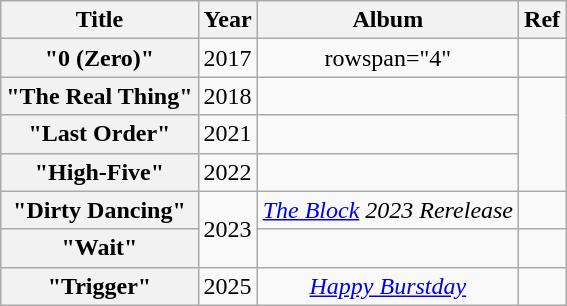<table class="wikitable plainrowheaders" style="text-align:center">
<tr>
<th scope="col" rowspan="1">Title</th>
<th scope="col" rowspan="1">Year</th>
<th scope="col" rowspan="1">Album</th>
<th scope="col" rowspan="1">Ref</th>
</tr>
<tr>
<th scope="row">"0 (Zero)"</th>
<td>2017</td>
<td>rowspan="4" </td>
<td></td>
</tr>
<tr>
<th scope="row">"The Real Thing"</th>
<td>2018</td>
<td></td>
</tr>
<tr>
<th scope="row">"Last Order"</th>
<td>2021</td>
<td></td>
</tr>
<tr>
<th scope="row">"High-Five"</th>
<td>2022</td>
<td></td>
</tr>
<tr>
<th scope="row">"Dirty Dancing" </th>
<td rowspan="2">2023</td>
<td><em><a href='#'>The Block</a> 2023 Rerelease</em></td>
<td></td>
</tr>
<tr>
<th scope="row">"Wait"</th>
<td></td>
<td></td>
</tr>
<tr>
<th scope="row">"Trigger"</th>
<td>2025</td>
<td><em><a href='#'>Happy Burstday</a></em></td>
<td></td>
</tr>
</table>
